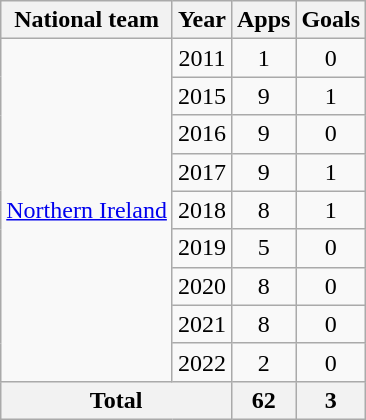<table class="wikitable" style="text-align:center">
<tr>
<th>National team</th>
<th>Year</th>
<th>Apps</th>
<th>Goals</th>
</tr>
<tr>
<td rowspan="9"><a href='#'>Northern Ireland</a></td>
<td>2011</td>
<td>1</td>
<td>0</td>
</tr>
<tr>
<td>2015</td>
<td>9</td>
<td>1</td>
</tr>
<tr>
<td>2016</td>
<td>9</td>
<td>0</td>
</tr>
<tr>
<td>2017</td>
<td>9</td>
<td>1</td>
</tr>
<tr>
<td>2018</td>
<td>8</td>
<td>1</td>
</tr>
<tr>
<td>2019</td>
<td>5</td>
<td>0</td>
</tr>
<tr>
<td>2020</td>
<td>8</td>
<td>0</td>
</tr>
<tr>
<td>2021</td>
<td>8</td>
<td>0</td>
</tr>
<tr>
<td>2022</td>
<td>2</td>
<td>0</td>
</tr>
<tr>
<th colspan="2">Total</th>
<th>62</th>
<th>3</th>
</tr>
</table>
